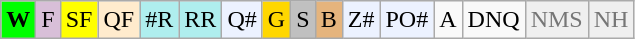<table class="wikitable nowrap" style="text-align:center">
<tr>
<td bgcolor="lime"><strong>W</strong></td>
<td bgcolor="thistle">F</td>
<td bgcolor="yellow">SF</td>
<td bgcolor="ffebcd">QF</td>
<td bgcolor="afeeee">#R</td>
<td bgcolor="afeeee">RR</td>
<td bgcolor="ecf2ff">Q#</td>
<td bgcolor="gold">G</td>
<td bgcolor="silver">S</td>
<td bgcolor="e5b47d">B</td>
<td bgcolor="ecf2ff">Z#</td>
<td bgcolor="ecf2ff">PO#</td>
<td>A</td>
<td>DNQ</td>
<td style="background:#efefef;color:#767676">NMS</td>
<td style="background:#efefef;color:#767676">NH</td>
</tr>
</table>
